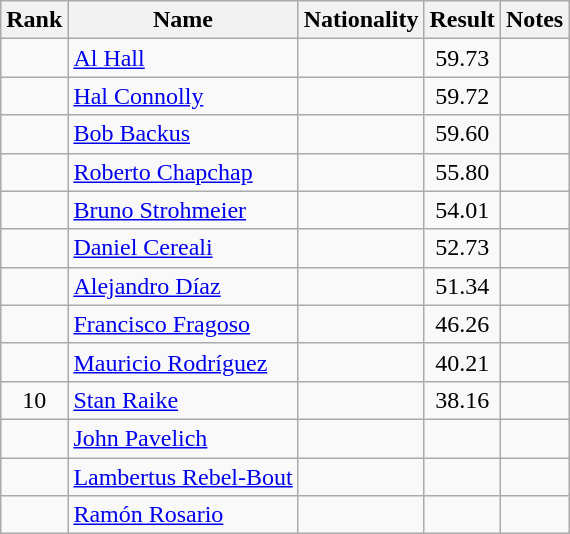<table class="wikitable sortable" style="text-align:center">
<tr>
<th>Rank</th>
<th>Name</th>
<th>Nationality</th>
<th>Result</th>
<th>Notes</th>
</tr>
<tr>
<td></td>
<td align=left><a href='#'>Al Hall</a></td>
<td align=left></td>
<td>59.73</td>
<td></td>
</tr>
<tr>
<td></td>
<td align=left><a href='#'>Hal Connolly</a></td>
<td align=left></td>
<td>59.72</td>
<td></td>
</tr>
<tr>
<td></td>
<td align=left><a href='#'>Bob Backus</a></td>
<td align=left></td>
<td>59.60</td>
<td></td>
</tr>
<tr>
<td></td>
<td align=left><a href='#'>Roberto Chapchap</a></td>
<td align=left></td>
<td>55.80</td>
<td></td>
</tr>
<tr>
<td></td>
<td align=left><a href='#'>Bruno Strohmeier</a></td>
<td align=left></td>
<td>54.01</td>
<td></td>
</tr>
<tr>
<td></td>
<td align=left><a href='#'>Daniel Cereali</a></td>
<td align=left></td>
<td>52.73</td>
<td></td>
</tr>
<tr>
<td></td>
<td align=left><a href='#'>Alejandro Díaz</a></td>
<td align=left></td>
<td>51.34</td>
<td></td>
</tr>
<tr>
<td></td>
<td align=left><a href='#'>Francisco Fragoso</a></td>
<td align=left></td>
<td>46.26</td>
<td></td>
</tr>
<tr>
<td></td>
<td align=left><a href='#'>Mauricio Rodríguez</a></td>
<td align=left></td>
<td>40.21</td>
<td></td>
</tr>
<tr>
<td>10</td>
<td align=left><a href='#'>Stan Raike</a></td>
<td align=left></td>
<td>38.16</td>
<td></td>
</tr>
<tr>
<td></td>
<td align=left><a href='#'>John Pavelich</a></td>
<td align=left></td>
<td></td>
<td></td>
</tr>
<tr>
<td></td>
<td align=left><a href='#'>Lambertus Rebel-Bout</a></td>
<td align=left></td>
<td></td>
<td></td>
</tr>
<tr>
<td></td>
<td align=left><a href='#'>Ramón Rosario</a></td>
<td align=left></td>
<td></td>
<td></td>
</tr>
</table>
